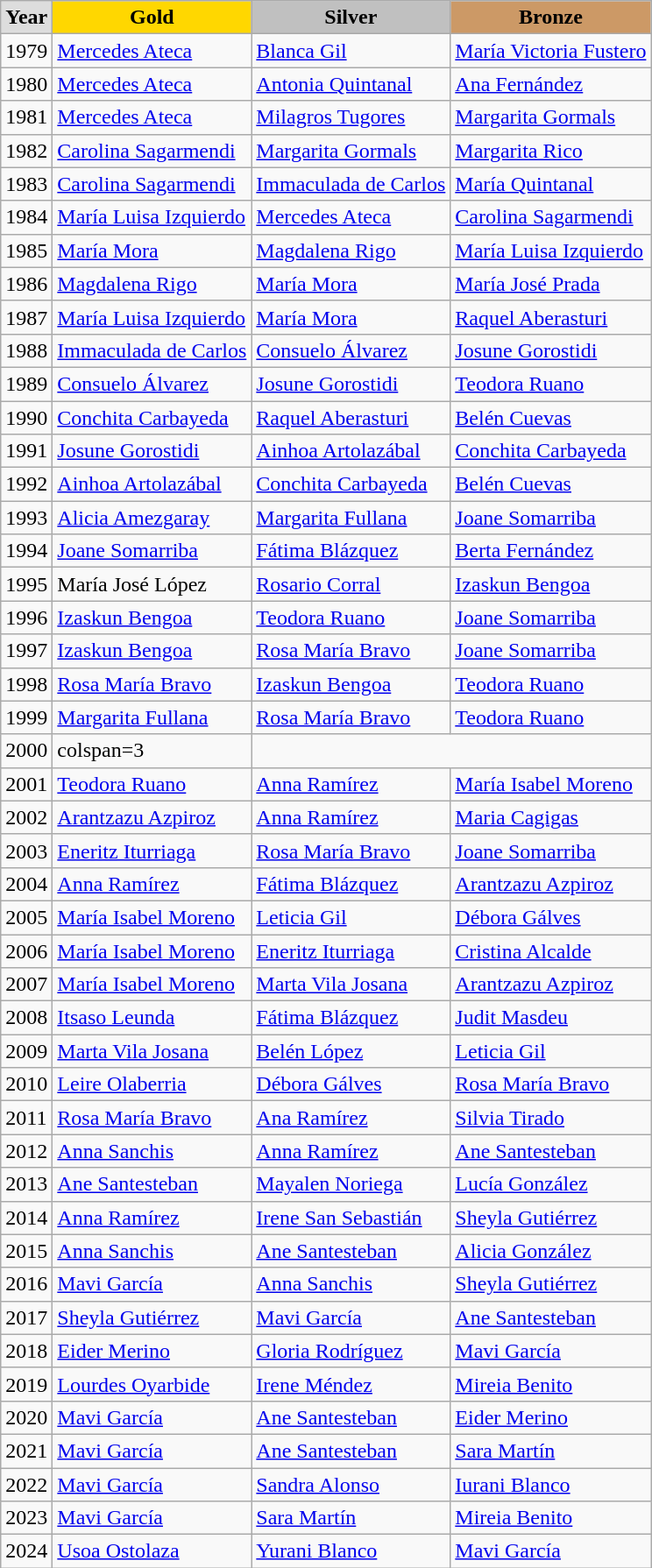<table class="wikitable" style="text-align:left;">
<tr>
<td style="background:#DDDDDD; font-weight:bold; text-align:center;">Year</td>
<td style="background:gold; font-weight:bold; text-align:center;">Gold</td>
<td style="background:silver; font-weight:bold; text-align:center;">Silver</td>
<td style="background:#cc9966; font-weight:bold; text-align:center;">Bronze</td>
</tr>
<tr>
<td>1979</td>
<td><a href='#'>Mercedes Ateca</a></td>
<td><a href='#'>Blanca Gil</a></td>
<td><a href='#'>María Victoria Fustero</a></td>
</tr>
<tr>
<td>1980</td>
<td><a href='#'>Mercedes Ateca</a></td>
<td><a href='#'>Antonia Quintanal</a></td>
<td><a href='#'>Ana Fernández</a></td>
</tr>
<tr>
<td>1981</td>
<td><a href='#'>Mercedes Ateca</a></td>
<td><a href='#'>Milagros Tugores</a></td>
<td><a href='#'>Margarita Gormals</a></td>
</tr>
<tr>
<td>1982</td>
<td><a href='#'>Carolina Sagarmendi</a></td>
<td><a href='#'>Margarita Gormals</a></td>
<td><a href='#'>Margarita Rico</a></td>
</tr>
<tr>
<td>1983</td>
<td><a href='#'>Carolina Sagarmendi</a></td>
<td><a href='#'>Immaculada de Carlos</a></td>
<td><a href='#'>María Quintanal</a></td>
</tr>
<tr>
<td>1984</td>
<td><a href='#'>María Luisa Izquierdo</a></td>
<td><a href='#'>Mercedes Ateca</a></td>
<td><a href='#'>Carolina Sagarmendi</a></td>
</tr>
<tr>
<td>1985</td>
<td><a href='#'>María Mora</a></td>
<td><a href='#'>Magdalena Rigo</a></td>
<td><a href='#'>María Luisa Izquierdo</a></td>
</tr>
<tr>
<td>1986</td>
<td><a href='#'>Magdalena Rigo</a></td>
<td><a href='#'>María Mora</a></td>
<td><a href='#'>María José Prada</a></td>
</tr>
<tr>
<td>1987</td>
<td><a href='#'>María Luisa Izquierdo</a></td>
<td><a href='#'>María Mora</a></td>
<td><a href='#'>Raquel Aberasturi</a></td>
</tr>
<tr>
<td>1988</td>
<td><a href='#'>Immaculada de Carlos</a></td>
<td><a href='#'>Consuelo Álvarez</a></td>
<td><a href='#'>Josune Gorostidi</a></td>
</tr>
<tr>
<td>1989</td>
<td><a href='#'>Consuelo Álvarez</a></td>
<td><a href='#'>Josune Gorostidi</a></td>
<td><a href='#'>Teodora Ruano</a></td>
</tr>
<tr>
<td>1990</td>
<td><a href='#'>Conchita Carbayeda</a></td>
<td><a href='#'>Raquel Aberasturi</a></td>
<td><a href='#'>Belén Cuevas</a></td>
</tr>
<tr>
<td>1991</td>
<td><a href='#'>Josune Gorostidi</a></td>
<td><a href='#'>Ainhoa Artolazábal</a></td>
<td><a href='#'>Conchita Carbayeda</a></td>
</tr>
<tr>
<td>1992</td>
<td><a href='#'>Ainhoa Artolazábal</a></td>
<td><a href='#'>Conchita Carbayeda</a></td>
<td><a href='#'>Belén Cuevas</a></td>
</tr>
<tr>
<td>1993</td>
<td><a href='#'>Alicia Amezgaray</a></td>
<td><a href='#'>Margarita Fullana</a></td>
<td><a href='#'>Joane Somarriba</a></td>
</tr>
<tr>
<td>1994</td>
<td><a href='#'>Joane Somarriba</a></td>
<td><a href='#'>Fátima Blázquez</a></td>
<td><a href='#'>Berta Fernández</a></td>
</tr>
<tr>
<td>1995</td>
<td>María José López</td>
<td><a href='#'>Rosario Corral</a></td>
<td><a href='#'>Izaskun Bengoa</a></td>
</tr>
<tr>
<td>1996</td>
<td><a href='#'>Izaskun Bengoa</a></td>
<td><a href='#'>Teodora Ruano</a></td>
<td><a href='#'>Joane Somarriba</a></td>
</tr>
<tr>
<td>1997</td>
<td><a href='#'>Izaskun Bengoa</a></td>
<td><a href='#'>Rosa María Bravo</a></td>
<td><a href='#'>Joane Somarriba</a></td>
</tr>
<tr>
<td>1998</td>
<td><a href='#'>Rosa María Bravo</a></td>
<td><a href='#'>Izaskun Bengoa</a></td>
<td><a href='#'>Teodora Ruano</a></td>
</tr>
<tr>
<td>1999</td>
<td><a href='#'>Margarita Fullana</a></td>
<td><a href='#'>Rosa María Bravo</a></td>
<td><a href='#'>Teodora Ruano</a></td>
</tr>
<tr>
<td>2000</td>
<td>colspan=3 </td>
</tr>
<tr>
<td>2001</td>
<td><a href='#'>Teodora Ruano</a></td>
<td><a href='#'>Anna Ramírez</a></td>
<td><a href='#'>María Isabel Moreno</a></td>
</tr>
<tr>
<td>2002</td>
<td><a href='#'>Arantzazu Azpiroz</a></td>
<td><a href='#'>Anna Ramírez</a></td>
<td><a href='#'>Maria Cagigas</a></td>
</tr>
<tr>
<td>2003</td>
<td><a href='#'>Eneritz Iturriaga</a></td>
<td><a href='#'>Rosa María Bravo</a></td>
<td><a href='#'>Joane Somarriba</a></td>
</tr>
<tr>
<td>2004</td>
<td><a href='#'>Anna Ramírez</a></td>
<td><a href='#'>Fátima Blázquez</a></td>
<td><a href='#'>Arantzazu Azpiroz</a></td>
</tr>
<tr>
<td>2005</td>
<td><a href='#'>María Isabel Moreno</a></td>
<td><a href='#'>Leticia Gil</a></td>
<td><a href='#'>Débora Gálves</a></td>
</tr>
<tr>
<td>2006</td>
<td><a href='#'>María Isabel Moreno</a></td>
<td><a href='#'>Eneritz Iturriaga</a></td>
<td><a href='#'>Cristina Alcalde</a></td>
</tr>
<tr>
<td>2007</td>
<td><a href='#'>María Isabel Moreno</a></td>
<td><a href='#'>Marta Vila Josana</a></td>
<td><a href='#'>Arantzazu Azpiroz</a></td>
</tr>
<tr>
<td>2008</td>
<td><a href='#'>Itsaso Leunda</a></td>
<td><a href='#'>Fátima Blázquez</a></td>
<td><a href='#'>Judit Masdeu</a></td>
</tr>
<tr>
<td>2009</td>
<td><a href='#'>Marta Vila Josana</a></td>
<td><a href='#'>Belén López</a></td>
<td><a href='#'>Leticia Gil</a></td>
</tr>
<tr>
<td>2010</td>
<td><a href='#'>Leire Olaberria</a></td>
<td><a href='#'>Débora Gálves</a></td>
<td><a href='#'>Rosa María Bravo</a></td>
</tr>
<tr>
<td>2011</td>
<td><a href='#'>Rosa María Bravo</a></td>
<td><a href='#'>Ana Ramírez</a></td>
<td><a href='#'>Silvia Tirado</a></td>
</tr>
<tr>
<td>2012</td>
<td><a href='#'>Anna Sanchis</a></td>
<td><a href='#'>Anna Ramírez</a></td>
<td><a href='#'>Ane Santesteban</a></td>
</tr>
<tr>
<td>2013</td>
<td><a href='#'>Ane Santesteban</a></td>
<td><a href='#'>Mayalen Noriega</a></td>
<td><a href='#'>Lucía González</a></td>
</tr>
<tr>
<td>2014</td>
<td><a href='#'>Anna Ramírez</a></td>
<td><a href='#'>Irene San Sebastián</a></td>
<td><a href='#'>Sheyla Gutiérrez</a></td>
</tr>
<tr>
<td>2015</td>
<td><a href='#'>Anna Sanchis</a></td>
<td><a href='#'>Ane Santesteban</a></td>
<td><a href='#'>Alicia González</a></td>
</tr>
<tr>
<td>2016</td>
<td><a href='#'>Mavi García</a></td>
<td><a href='#'>Anna Sanchis</a></td>
<td><a href='#'>Sheyla Gutiérrez</a></td>
</tr>
<tr>
<td>2017</td>
<td><a href='#'>Sheyla Gutiérrez</a></td>
<td><a href='#'>Mavi García</a></td>
<td><a href='#'>Ane Santesteban</a></td>
</tr>
<tr>
<td>2018</td>
<td><a href='#'>Eider Merino</a></td>
<td><a href='#'>Gloria Rodríguez</a></td>
<td><a href='#'>Mavi García</a></td>
</tr>
<tr>
<td>2019</td>
<td><a href='#'>Lourdes Oyarbide</a></td>
<td><a href='#'>Irene Méndez</a></td>
<td><a href='#'>Mireia Benito</a></td>
</tr>
<tr>
<td>2020</td>
<td><a href='#'>Mavi García</a></td>
<td><a href='#'>Ane Santesteban</a></td>
<td><a href='#'>Eider Merino</a></td>
</tr>
<tr>
<td>2021</td>
<td><a href='#'>Mavi García</a></td>
<td><a href='#'>Ane Santesteban</a></td>
<td><a href='#'>Sara Martín</a></td>
</tr>
<tr>
<td>2022</td>
<td><a href='#'>Mavi García</a></td>
<td><a href='#'>Sandra Alonso</a></td>
<td><a href='#'>Iurani Blanco</a></td>
</tr>
<tr>
<td>2023</td>
<td><a href='#'>Mavi García</a></td>
<td><a href='#'>Sara Martín</a></td>
<td><a href='#'>Mireia Benito</a></td>
</tr>
<tr>
<td>2024</td>
<td><a href='#'>Usoa Ostolaza</a></td>
<td><a href='#'>Yurani Blanco</a></td>
<td><a href='#'>Mavi García</a></td>
</tr>
</table>
